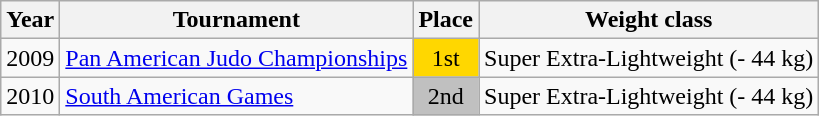<table class=wikitable>
<tr>
<th>Year</th>
<th>Tournament</th>
<th>Place</th>
<th>Weight class</th>
</tr>
<tr>
<td>2009</td>
<td><a href='#'>Pan American Judo Championships</a></td>
<td bgcolor="gold" align="center">1st</td>
<td>Super Extra-Lightweight (- 44 kg)</td>
</tr>
<tr>
<td>2010</td>
<td><a href='#'>South American Games</a></td>
<td bgcolor="silver" align="center">2nd</td>
<td>Super Extra-Lightweight (- 44 kg)</td>
</tr>
</table>
